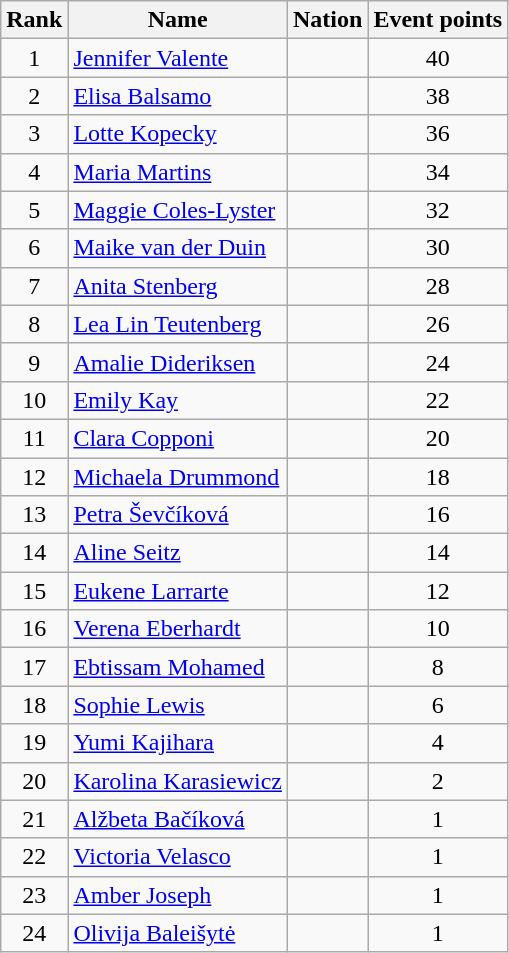<table class="wikitable sortable" style="text-align:center">
<tr>
<th>Rank</th>
<th>Name</th>
<th>Nation</th>
<th>Event points</th>
</tr>
<tr>
<td>1</td>
<td align=left><a href='#'>Jennifer Valente</a></td>
<td align=left></td>
<td>40</td>
</tr>
<tr>
<td>2</td>
<td align=left><a href='#'>Elisa Balsamo</a></td>
<td align=left></td>
<td>38</td>
</tr>
<tr>
<td>3</td>
<td align=left><a href='#'>Lotte Kopecky</a></td>
<td align=left></td>
<td>36</td>
</tr>
<tr>
<td>4</td>
<td align=left><a href='#'>Maria Martins</a></td>
<td align=left></td>
<td>34</td>
</tr>
<tr>
<td>5</td>
<td align=left><a href='#'>Maggie Coles-Lyster</a></td>
<td align=left></td>
<td>32</td>
</tr>
<tr>
<td>6</td>
<td align=left><a href='#'>Maike van der Duin</a></td>
<td align=left></td>
<td>30</td>
</tr>
<tr>
<td>7</td>
<td align=left><a href='#'>Anita Stenberg</a></td>
<td align=left></td>
<td>28</td>
</tr>
<tr>
<td>8</td>
<td align=left><a href='#'>Lea Lin Teutenberg</a></td>
<td align=left></td>
<td>26</td>
</tr>
<tr>
<td>9</td>
<td align=left><a href='#'>Amalie Dideriksen</a></td>
<td align=left></td>
<td>24</td>
</tr>
<tr>
<td>10</td>
<td align=left><a href='#'>Emily Kay</a></td>
<td align=left></td>
<td>22</td>
</tr>
<tr>
<td>11</td>
<td align=left><a href='#'>Clara Copponi</a></td>
<td align=left></td>
<td>20</td>
</tr>
<tr>
<td>12</td>
<td align=left><a href='#'>Michaela Drummond</a></td>
<td align=left></td>
<td>18</td>
</tr>
<tr>
<td>13</td>
<td align=left><a href='#'>Petra Ševčíková</a></td>
<td align=left></td>
<td>16</td>
</tr>
<tr>
<td>14</td>
<td align=left><a href='#'>Aline Seitz</a></td>
<td align=left></td>
<td>14</td>
</tr>
<tr>
<td>15</td>
<td align=left><a href='#'>Eukene Larrarte</a></td>
<td align=left></td>
<td>12</td>
</tr>
<tr>
<td>16</td>
<td align=left><a href='#'>Verena Eberhardt</a></td>
<td align=left></td>
<td>10</td>
</tr>
<tr>
<td>17</td>
<td align=left><a href='#'>Ebtissam Mohamed</a></td>
<td align=left></td>
<td>8</td>
</tr>
<tr>
<td>18</td>
<td align=left><a href='#'>Sophie Lewis</a></td>
<td align=left></td>
<td>6</td>
</tr>
<tr>
<td>19</td>
<td align=left><a href='#'>Yumi Kajihara</a></td>
<td align=left></td>
<td>4</td>
</tr>
<tr>
<td>20</td>
<td align=left><a href='#'>Karolina Karasiewicz</a></td>
<td align=left></td>
<td>2</td>
</tr>
<tr>
<td>21</td>
<td align=left><a href='#'>Alžbeta Bačíková</a></td>
<td align=left></td>
<td>1</td>
</tr>
<tr>
<td>22</td>
<td align=left><a href='#'>Victoria Velasco</a></td>
<td align=left></td>
<td>1</td>
</tr>
<tr>
<td>23</td>
<td align=left><a href='#'>Amber Joseph</a></td>
<td align=left></td>
<td>1</td>
</tr>
<tr>
<td>24</td>
<td align=left><a href='#'>Olivija Baleišytė</a></td>
<td align=left></td>
<td>1</td>
</tr>
</table>
